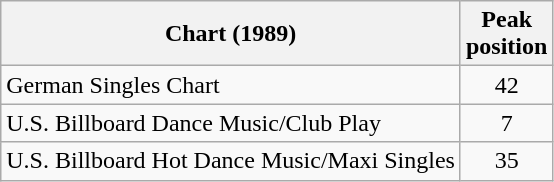<table class="wikitable sortable">
<tr>
<th>Chart (1989)</th>
<th>Peak<br>position</th>
</tr>
<tr>
<td>German Singles Chart</td>
<td style="text-align:center;">42</td>
</tr>
<tr>
<td>U.S. Billboard Dance Music/Club Play</td>
<td style="text-align:center;">7</td>
</tr>
<tr>
<td>U.S. Billboard Hot Dance Music/Maxi Singles</td>
<td style="text-align:center;">35</td>
</tr>
</table>
